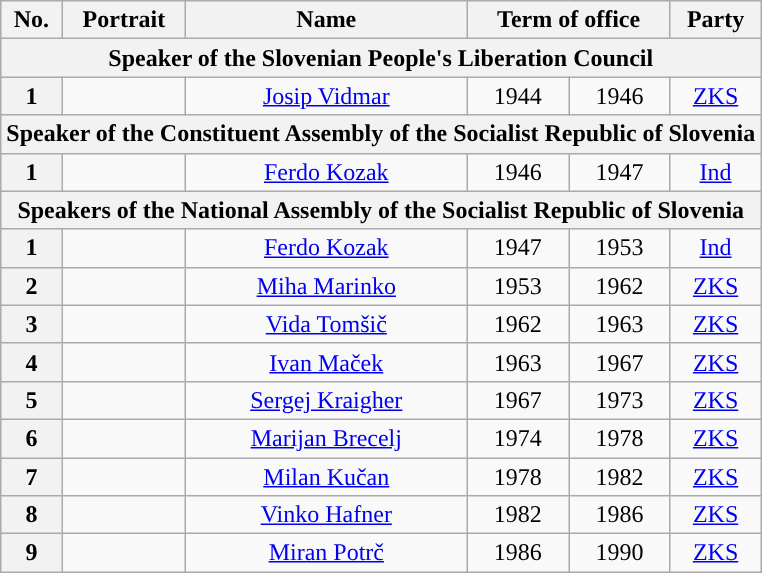<table class="wikitable" style="text-align:center">
<tr>
<th>No.</th>
<th>Portrait</th>
<th width=180>Name</th>
<th colspan=2>Term of office</th>
<th>Party</th>
</tr>
<tr>
<th colspan="6" bgcolor="lightgrey">Speaker of the Slovenian People's Liberation Council</th>
</tr>
<tr>
<th style="background:">1</th>
<td></td>
<td><a href='#'>Josip Vidmar</a></td>
<td>1944</td>
<td>1946</td>
<td><a href='#'>ZKS</a></td>
</tr>
<tr>
<th colspan="6" bgcolor="#EEEEEE">Speaker of the Constituent Assembly of the Socialist Republic of Slovenia</th>
</tr>
<tr>
<th style="background: ">1</th>
<td></td>
<td><a href='#'>Ferdo Kozak</a></td>
<td>1946</td>
<td>1947</td>
<td><a href='#'>Ind</a></td>
</tr>
<tr>
<th colspan="6" bgcolor="#EEEEEE">Speakers of the National Assembly of the Socialist Republic of Slovenia</th>
</tr>
<tr>
<th style="background: ">1</th>
<td></td>
<td><a href='#'>Ferdo Kozak</a></td>
<td>1947</td>
<td>1953</td>
<td><a href='#'>Ind</a></td>
</tr>
<tr>
<th style="background:">2</th>
<td></td>
<td><a href='#'>Miha Marinko</a></td>
<td>1953</td>
<td>1962</td>
<td><a href='#'>ZKS</a></td>
</tr>
<tr>
<th style="background:">3</th>
<td></td>
<td><a href='#'>Vida Tomšič</a></td>
<td>1962</td>
<td>1963</td>
<td><a href='#'>ZKS</a></td>
</tr>
<tr>
<th style="background:">4</th>
<td></td>
<td><a href='#'>Ivan Maček</a></td>
<td>1963</td>
<td>1967</td>
<td><a href='#'>ZKS</a></td>
</tr>
<tr>
<th style="background:">5</th>
<td></td>
<td><a href='#'>Sergej Kraigher</a></td>
<td>1967</td>
<td>1973</td>
<td><a href='#'>ZKS</a></td>
</tr>
<tr>
<th style="background:">6</th>
<td></td>
<td><a href='#'>Marijan Brecelj</a></td>
<td>1974</td>
<td>1978</td>
<td><a href='#'>ZKS</a></td>
</tr>
<tr>
<th style="background:">7</th>
<td></td>
<td><a href='#'>Milan Kučan</a></td>
<td>1978</td>
<td>1982</td>
<td><a href='#'>ZKS</a></td>
</tr>
<tr>
<th style="background:">8</th>
<td></td>
<td><a href='#'>Vinko Hafner</a></td>
<td>1982</td>
<td>1986</td>
<td><a href='#'>ZKS</a></td>
</tr>
<tr>
<th style="background:">9</th>
<td></td>
<td><a href='#'>Miran Potrč</a></td>
<td>1986</td>
<td>1990</td>
<td><a href='#'>ZKS</a></td>
</tr>
</table>
